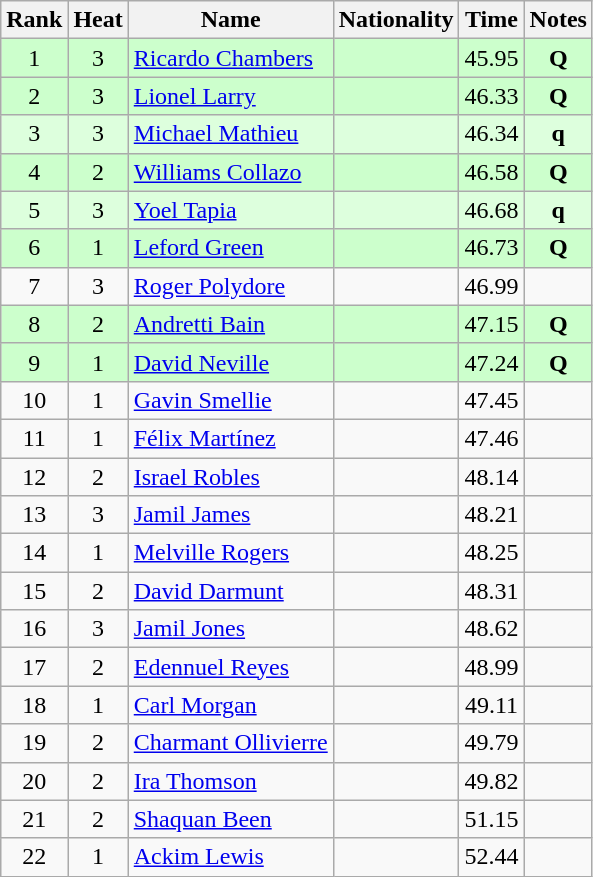<table class="wikitable sortable" style="text-align:center">
<tr>
<th>Rank</th>
<th>Heat</th>
<th>Name</th>
<th>Nationality</th>
<th>Time</th>
<th>Notes</th>
</tr>
<tr bgcolor=ccffcc>
<td align=center>1</td>
<td align=center>3</td>
<td align=left><a href='#'>Ricardo Chambers</a></td>
<td align=left></td>
<td>45.95</td>
<td><strong>Q</strong></td>
</tr>
<tr bgcolor=ccffcc>
<td align=center>2</td>
<td align=center>3</td>
<td align=left><a href='#'>Lionel Larry</a></td>
<td align=left></td>
<td>46.33</td>
<td><strong>Q</strong></td>
</tr>
<tr bgcolor=ddffdd>
<td align=center>3</td>
<td align=center>3</td>
<td align=left><a href='#'>Michael Mathieu</a></td>
<td align=left></td>
<td>46.34</td>
<td><strong>q</strong></td>
</tr>
<tr bgcolor=ccffcc>
<td align=center>4</td>
<td align=center>2</td>
<td align=left><a href='#'>Williams Collazo</a></td>
<td align=left></td>
<td>46.58</td>
<td><strong>Q</strong></td>
</tr>
<tr bgcolor=ddffdd>
<td align=center>5</td>
<td align=center>3</td>
<td align=left><a href='#'>Yoel Tapia</a></td>
<td align=left></td>
<td>46.68</td>
<td><strong>q</strong></td>
</tr>
<tr bgcolor=ccffcc>
<td align=center>6</td>
<td align=center>1</td>
<td align=left><a href='#'>Leford Green</a></td>
<td align=left></td>
<td>46.73</td>
<td><strong>Q</strong></td>
</tr>
<tr>
<td align=center>7</td>
<td align=center>3</td>
<td align=left><a href='#'>Roger Polydore</a></td>
<td align=left></td>
<td>46.99</td>
<td></td>
</tr>
<tr bgcolor=ccffcc>
<td align=center>8</td>
<td align=center>2</td>
<td align=left><a href='#'>Andretti Bain</a></td>
<td align=left></td>
<td>47.15</td>
<td><strong>Q</strong></td>
</tr>
<tr bgcolor=ccffcc>
<td align=center>9</td>
<td align=center>1</td>
<td align=left><a href='#'>David Neville</a></td>
<td align=left></td>
<td>47.24</td>
<td><strong>Q</strong></td>
</tr>
<tr>
<td align=center>10</td>
<td align=center>1</td>
<td align=left><a href='#'>Gavin Smellie</a></td>
<td align=left></td>
<td>47.45</td>
<td></td>
</tr>
<tr>
<td align=center>11</td>
<td align=center>1</td>
<td align=left><a href='#'>Félix Martínez</a></td>
<td align=left></td>
<td>47.46</td>
<td></td>
</tr>
<tr>
<td align=center>12</td>
<td align=center>2</td>
<td align=left><a href='#'>Israel Robles</a></td>
<td align=left></td>
<td>48.14</td>
<td></td>
</tr>
<tr>
<td align=center>13</td>
<td align=center>3</td>
<td align=left><a href='#'>Jamil James</a></td>
<td align=left></td>
<td>48.21</td>
<td></td>
</tr>
<tr>
<td align=center>14</td>
<td align=center>1</td>
<td align=left><a href='#'>Melville Rogers</a></td>
<td align=left></td>
<td>48.25</td>
<td></td>
</tr>
<tr>
<td align=center>15</td>
<td align=center>2</td>
<td align=left><a href='#'>David Darmunt</a></td>
<td align=left></td>
<td>48.31</td>
<td></td>
</tr>
<tr>
<td align=center>16</td>
<td align=center>3</td>
<td align=left><a href='#'>Jamil Jones</a></td>
<td align=left></td>
<td>48.62</td>
<td></td>
</tr>
<tr>
<td align=center>17</td>
<td align=center>2</td>
<td align=left><a href='#'>Edennuel Reyes</a></td>
<td align=left></td>
<td>48.99</td>
<td></td>
</tr>
<tr>
<td align=center>18</td>
<td align=center>1</td>
<td align=left><a href='#'>Carl Morgan</a></td>
<td align=left></td>
<td>49.11</td>
<td></td>
</tr>
<tr>
<td align=center>19</td>
<td align=center>2</td>
<td align=left><a href='#'>Charmant Ollivierre</a></td>
<td align=left></td>
<td>49.79</td>
<td></td>
</tr>
<tr>
<td align=center>20</td>
<td align=center>2</td>
<td align=left><a href='#'>Ira Thomson</a></td>
<td align=left></td>
<td>49.82</td>
<td></td>
</tr>
<tr>
<td align=center>21</td>
<td align=center>2</td>
<td align=left><a href='#'>Shaquan Been</a></td>
<td align=left></td>
<td>51.15</td>
<td></td>
</tr>
<tr>
<td align=center>22</td>
<td align=center>1</td>
<td align=left><a href='#'>Ackim Lewis</a></td>
<td align=left></td>
<td>52.44</td>
<td></td>
</tr>
</table>
